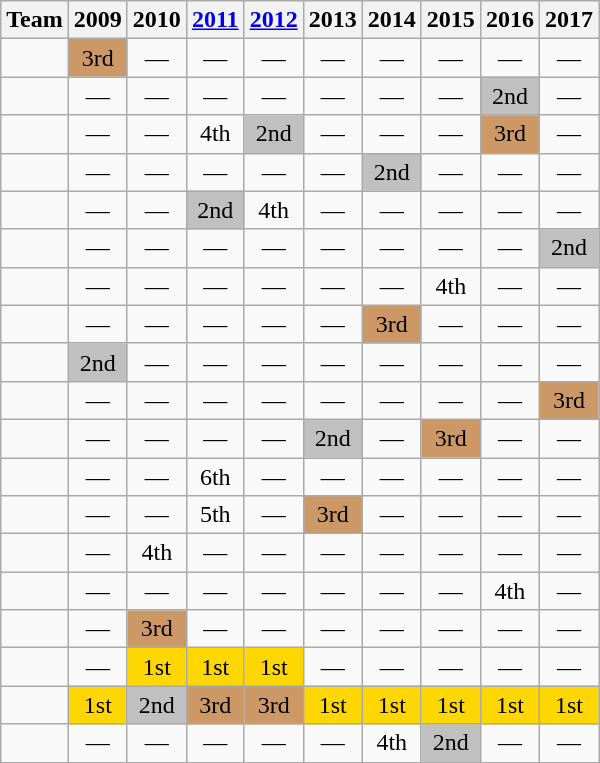<table class="wikitable" style="text-align:center;">
<tr valign=bottom>
<th>Team</th>
<th>2009<br></th>
<th>2010<br></th>
<th><a href='#'>2011</a><br></th>
<th><a href='#'>2012</a><br></th>
<th>2013<br></th>
<th>2014<br></th>
<th>2015<br></th>
<th>2016<br></th>
<th>2017<br></th>
</tr>
<tr>
<td align="left"></td>
<td bgcolor=CC9966>3rd</td>
<td>—</td>
<td>—</td>
<td>—</td>
<td>—</td>
<td>—</td>
<td>—</td>
<td>—</td>
<td>—</td>
</tr>
<tr>
<td align="left"></td>
<td>—</td>
<td>—</td>
<td>—</td>
<td>—</td>
<td>—</td>
<td>—</td>
<td>—</td>
<td bgcolor=silver>2nd</td>
<td>—</td>
</tr>
<tr>
<td align="left"></td>
<td>—</td>
<td>—</td>
<td>4th</td>
<td bgcolor=silver>2nd</td>
<td>—</td>
<td>—</td>
<td>—</td>
<td bgcolor=CC9966>3rd</td>
<td>—</td>
</tr>
<tr>
<td align="left"></td>
<td>—</td>
<td>—</td>
<td>—</td>
<td>—</td>
<td>—</td>
<td bgcolor=silver>2nd</td>
<td>—</td>
<td>—</td>
<td>—</td>
</tr>
<tr>
<td align="left"></td>
<td>—</td>
<td>—</td>
<td bgcolor=silver>2nd</td>
<td>4th</td>
<td>—</td>
<td>—</td>
<td>—</td>
<td>—</td>
<td>—</td>
</tr>
<tr>
<td align="left"></td>
<td>—</td>
<td>—</td>
<td>—</td>
<td>—</td>
<td>—</td>
<td>—</td>
<td>—</td>
<td>—</td>
<td bgcolor=silver>2nd</td>
</tr>
<tr>
<td align="left"></td>
<td>—</td>
<td>—</td>
<td>—</td>
<td>—</td>
<td>—</td>
<td>—</td>
<td>4th</td>
<td>—</td>
<td>—</td>
</tr>
<tr>
<td align="left"></td>
<td>—</td>
<td>—</td>
<td>—</td>
<td>—</td>
<td>—</td>
<td bgcolor=CC9966>3rd</td>
<td>—</td>
<td>—</td>
<td>—</td>
</tr>
<tr>
<td align="left"></td>
<td bgcolor=silver>2nd</td>
<td>—</td>
<td>—</td>
<td>—</td>
<td>—</td>
<td>—</td>
<td>—</td>
<td>—</td>
<td>—</td>
</tr>
<tr>
<td align="left"></td>
<td>—</td>
<td>—</td>
<td>—</td>
<td>—</td>
<td>—</td>
<td>—</td>
<td>—</td>
<td>—</td>
<td bgcolor=CC9966>3rd</td>
</tr>
<tr>
<td align="left"></td>
<td>—</td>
<td>—</td>
<td>—</td>
<td>—</td>
<td bgcolor=silver>2nd</td>
<td>—</td>
<td bgcolor=CC9966>3rd</td>
<td>—</td>
<td>—</td>
</tr>
<tr>
<td align="left"></td>
<td>—</td>
<td>—</td>
<td>6th</td>
<td>—</td>
<td>—</td>
<td>—</td>
<td>—</td>
<td>—</td>
<td>—</td>
</tr>
<tr>
<td align="left"></td>
<td>—</td>
<td>—</td>
<td>5th</td>
<td>—</td>
<td bgcolor=CC9966>3rd</td>
<td>—</td>
<td>—</td>
<td>—</td>
<td>—</td>
</tr>
<tr>
<td align="left"></td>
<td>—</td>
<td>4th</td>
<td>—</td>
<td>—</td>
<td>—</td>
<td>—</td>
<td>—</td>
<td>—</td>
<td>—</td>
</tr>
<tr>
<td align="left"></td>
<td>—</td>
<td>—</td>
<td>—</td>
<td>—</td>
<td>—</td>
<td>—</td>
<td>—</td>
<td>4th</td>
<td>—</td>
</tr>
<tr>
<td align="left"></td>
<td>—</td>
<td bgcolor=CC9966>3rd</td>
<td>—</td>
<td>—</td>
<td>—</td>
<td>—</td>
<td>—</td>
<td>—</td>
<td>—</td>
</tr>
<tr>
<td align="left"></td>
<td>—</td>
<td bgcolor=gold>1st</td>
<td bgcolor=gold>1st</td>
<td bgcolor=gold>1st</td>
<td>—</td>
<td>—</td>
<td>—</td>
<td>—</td>
<td>—</td>
</tr>
<tr>
<td align="left"></td>
<td bgcolor=gold>1st</td>
<td bgcolor=silver>2nd</td>
<td bgcolor=CC9966>3rd</td>
<td bgcolor=CC9966>3rd</td>
<td bgcolor=gold>1st</td>
<td bgcolor=gold>1st</td>
<td bgcolor=gold>1st</td>
<td bgcolor=gold>1st</td>
<td bgcolor=gold>1st</td>
</tr>
<tr>
<td align="left"></td>
<td>—</td>
<td>—</td>
<td>—</td>
<td>—</td>
<td>—</td>
<td>4th</td>
<td bgcolor=silver>2nd</td>
<td>—</td>
<td>—</td>
</tr>
</table>
